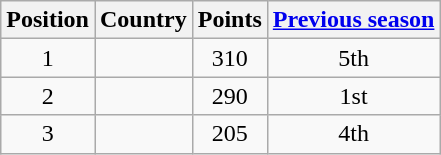<table class="wikitable">
<tr>
<th>Position</th>
<th>Country</th>
<th>Points</th>
<th><a href='#'>Previous season</a></th>
</tr>
<tr align="center">
<td>1</td>
<td align="left"></td>
<td>310</td>
<td>5th</td>
</tr>
<tr align="center">
<td>2</td>
<td align="left"></td>
<td>290</td>
<td>1st</td>
</tr>
<tr align="center">
<td>3</td>
<td align="left"></td>
<td>205</td>
<td>4th</td>
</tr>
</table>
